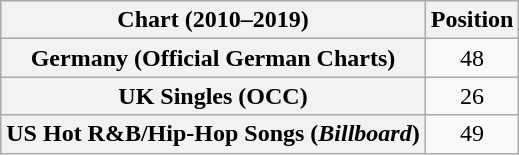<table class="wikitable sortable plainrowheaders" style="text-align:center">
<tr>
<th scope="col">Chart (2010–2019)</th>
<th scope="col">Position</th>
</tr>
<tr>
<th scope="row">Germany (Official German Charts)</th>
<td>48</td>
</tr>
<tr>
<th scope="row">UK Singles (OCC)</th>
<td>26</td>
</tr>
<tr>
<th scope="row">US Hot R&B/Hip-Hop Songs (<em>Billboard</em>)</th>
<td>49</td>
</tr>
</table>
